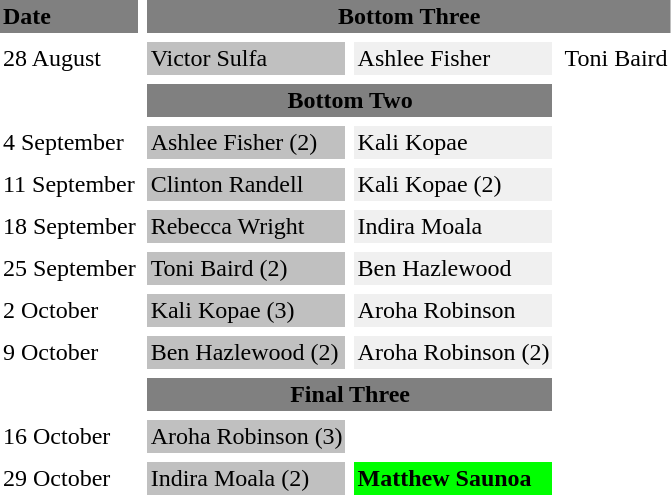<table cellpadding=2 cellspacing=6>
<tr bgcolor=#808080>
<td><strong>Date</strong></td>
<td colspan="3" align="center"><strong>Bottom Three</strong></td>
</tr>
<tr>
<td>28 August</td>
<td bgcolor="#C0C0C0">Victor Sulfa</td>
<td bgcolor="#F0F0F0">Ashlee Fisher</td>
<td>Toni Baird</td>
</tr>
<tr>
<td></td>
<td bgcolor=#808080 colspan="2" align="center"><strong>Bottom Two</strong></td>
</tr>
<tr>
<td>4 September</td>
<td bgcolor="#C0C0C0">Ashlee Fisher (2)</td>
<td bgcolor="#F0F0F0">Kali Kopae</td>
</tr>
<tr>
<td>11 September</td>
<td bgcolor="#C0C0C0">Clinton Randell</td>
<td bgcolor="#F0F0F0">Kali Kopae (2)</td>
</tr>
<tr>
<td>18 September</td>
<td bgcolor="#C0C0C0">Rebecca Wright</td>
<td bgcolor="#F0F0F0">Indira Moala</td>
<td></td>
</tr>
<tr>
<td>25 September</td>
<td bgcolor="#C0C0C0">Toni Baird (2)</td>
<td bgcolor="#F0F0F0">Ben Hazlewood</td>
</tr>
<tr>
<td>2 October</td>
<td bgcolor="#C0C0C0">Kali Kopae (3)</td>
<td bgcolor="#F0F0F0">Aroha Robinson</td>
</tr>
<tr>
<td>9 October</td>
<td bgcolor="#C0C0C0">Ben Hazlewood (2)</td>
<td bgcolor="#F0F0F0">Aroha Robinson (2)</td>
</tr>
<tr>
<td></td>
<td bgcolor=#808080 colspan="2" align="center"><strong>Final Three</strong></td>
<td></td>
</tr>
<tr>
<td>16 October</td>
<td bgcolor="#C0C0C0">Aroha Robinson (3)</td>
<td></td>
</tr>
<tr>
<td>29 October</td>
<td bgcolor="#C0C0C0">Indira Moala (2)</td>
<td bgcolor="Lime"><strong>Matthew Saunoa</strong></td>
</tr>
</table>
